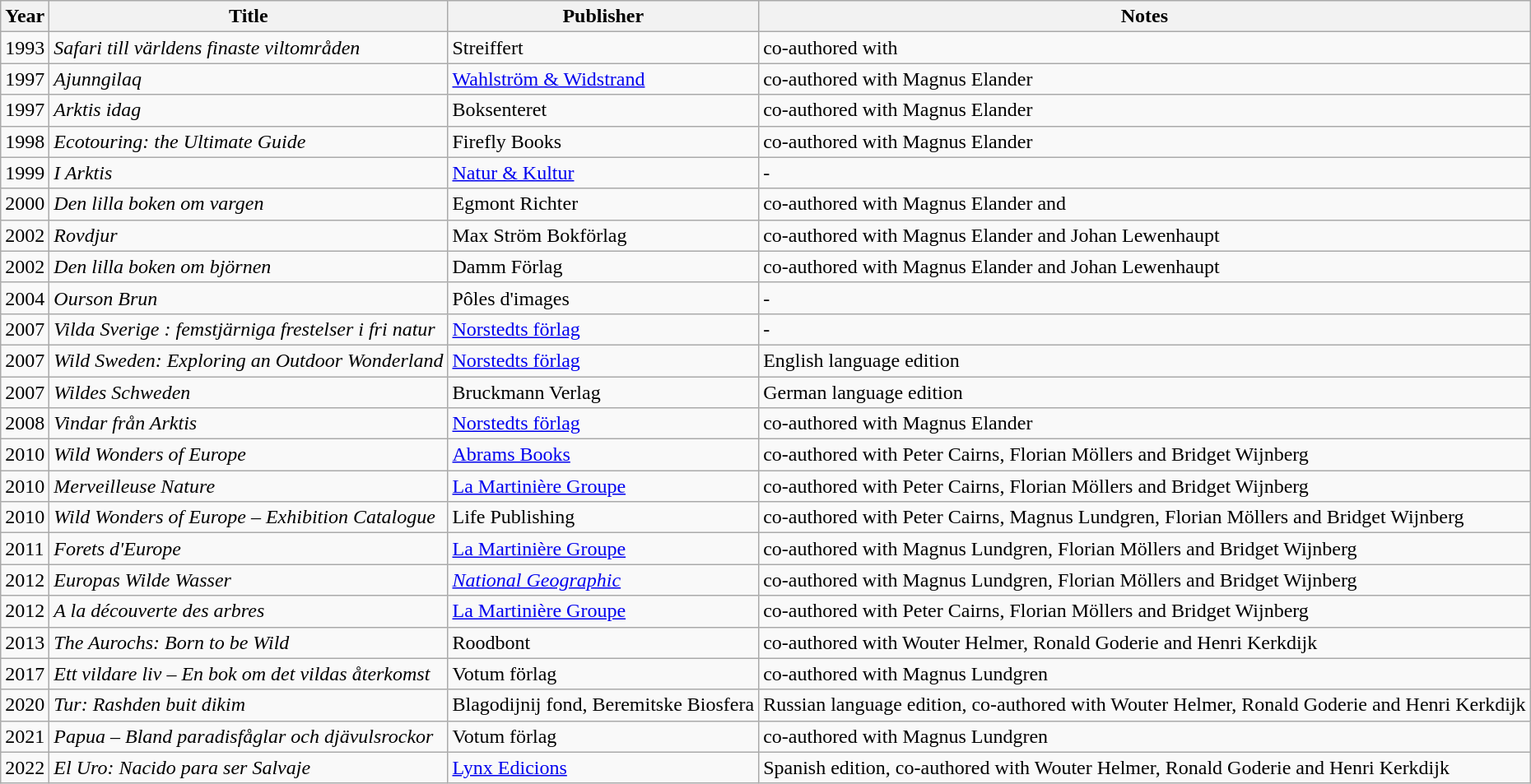<table class="wikitable">
<tr>
<th>Year</th>
<th>Title</th>
<th>Publisher</th>
<th>Notes</th>
</tr>
<tr>
<td>1993</td>
<td><em>Safari till världens finaste viltområden</em></td>
<td>Streiffert</td>
<td>co-authored with </td>
</tr>
<tr>
<td>1997</td>
<td><em>Ajunngilaq</em></td>
<td><a href='#'>Wahlström & Widstrand</a></td>
<td>co-authored with Magnus Elander</td>
</tr>
<tr>
<td>1997</td>
<td><em>Arktis idag</em></td>
<td>Boksenteret</td>
<td>co-authored with Magnus Elander</td>
</tr>
<tr>
<td>1998</td>
<td><em>Ecotouring: the Ultimate Guide</em></td>
<td>Firefly Books</td>
<td>co-authored with Magnus Elander</td>
</tr>
<tr>
<td>1999</td>
<td><em>I Arktis</em></td>
<td><a href='#'>Natur & Kultur</a></td>
<td>-</td>
</tr>
<tr>
<td>2000</td>
<td><em>Den lilla boken om vargen</em></td>
<td>Egmont Richter</td>
<td>co-authored with Magnus Elander and </td>
</tr>
<tr>
<td>2002</td>
<td><em>Rovdjur</em></td>
<td>Max Ström Bokförlag</td>
<td>co-authored with Magnus Elander and Johan Lewenhaupt</td>
</tr>
<tr>
<td>2002</td>
<td><em>Den lilla boken om björnen</em></td>
<td>Damm Förlag</td>
<td>co-authored with Magnus Elander and Johan Lewenhaupt</td>
</tr>
<tr>
<td>2004</td>
<td><em>Ourson Brun</em></td>
<td>Pôles d'images</td>
<td>-</td>
</tr>
<tr>
<td>2007</td>
<td><em>Vilda Sverige : femstjärniga frestelser i fri natur</em></td>
<td><a href='#'>Norstedts förlag</a></td>
<td>-</td>
</tr>
<tr>
<td>2007</td>
<td><em>Wild Sweden: Exploring an Outdoor Wonderland</em></td>
<td><a href='#'>Norstedts förlag</a></td>
<td>English language edition</td>
</tr>
<tr>
<td>2007</td>
<td><em>Wildes Schweden</em></td>
<td>Bruckmann Verlag</td>
<td>German language edition</td>
</tr>
<tr>
<td>2008</td>
<td><em>Vindar från Arktis</em></td>
<td><a href='#'>Norstedts förlag</a></td>
<td>co-authored with Magnus Elander</td>
</tr>
<tr>
<td>2010</td>
<td><em>Wild Wonders of Europe</em></td>
<td><a href='#'>Abrams Books</a></td>
<td>co-authored with Peter Cairns, Florian Möllers and Bridget Wijnberg</td>
</tr>
<tr>
<td>2010</td>
<td><em>Merveilleuse Nature</em></td>
<td><a href='#'>La Martinière Groupe</a></td>
<td>co-authored with Peter Cairns, Florian Möllers and Bridget Wijnberg</td>
</tr>
<tr>
<td>2010</td>
<td><em>Wild Wonders of Europe – Exhibition Catalogue</em></td>
<td>Life Publishing</td>
<td>co-authored with Peter Cairns, Magnus Lundgren, Florian Möllers and Bridget Wijnberg</td>
</tr>
<tr>
<td>2011</td>
<td><em>Forets d'Europe</em></td>
<td><a href='#'>La Martinière Groupe</a></td>
<td>co-authored with Magnus Lundgren, Florian Möllers and Bridget Wijnberg</td>
</tr>
<tr>
<td>2012</td>
<td><em>Europas Wilde Wasser</em></td>
<td><em><a href='#'>National Geographic</a></em></td>
<td>co-authored with Magnus Lundgren, Florian Möllers and Bridget Wijnberg</td>
</tr>
<tr>
<td>2012</td>
<td><em>A la découverte des arbres</em></td>
<td><a href='#'>La Martinière Groupe</a></td>
<td>co-authored with Peter Cairns, Florian Möllers and Bridget Wijnberg</td>
</tr>
<tr>
<td>2013</td>
<td><em>The Aurochs: Born to be Wild</em></td>
<td>Roodbont</td>
<td>co-authored with Wouter Helmer, Ronald Goderie and Henri Kerkdijk</td>
</tr>
<tr>
<td>2017</td>
<td><em>Ett vildare liv – En bok om det vildas återkomst</em></td>
<td>Votum förlag</td>
<td>co-authored with Magnus Lundgren</td>
</tr>
<tr>
<td>2020</td>
<td><em>Tur: Rashden buit dikim</em></td>
<td>Blagodijnij fond, Beremitske Biosfera</td>
<td>Russian language edition, co-authored with Wouter Helmer, Ronald Goderie and Henri Kerkdijk</td>
</tr>
<tr>
<td>2021</td>
<td><em>Papua – Bland paradisfåglar och djävulsrockor</em></td>
<td>Votum förlag</td>
<td>co-authored with Magnus Lundgren</td>
</tr>
<tr>
<td>2022</td>
<td><em>El Uro: Nacido para ser Salvaje</em></td>
<td><a href='#'>Lynx Edicions</a></td>
<td>Spanish edition, co-authored with Wouter Helmer, Ronald Goderie and Henri Kerkdijk</td>
</tr>
</table>
